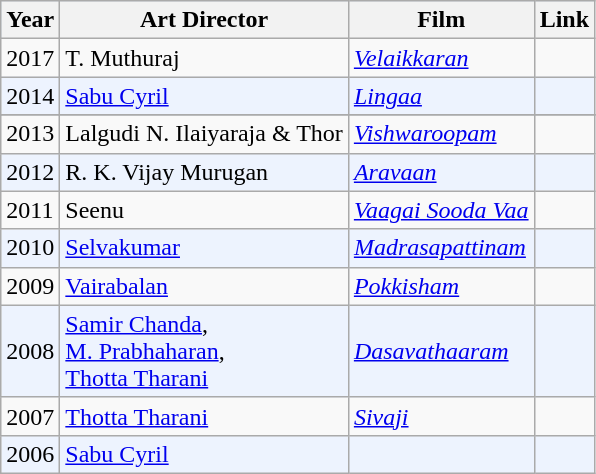<table class="wikitable">
<tr style="background:#d1e4fd;">
<th>Year</th>
<th>Art Director</th>
<th>Film</th>
<th>Link</th>
</tr>
<tr>
<td>2017</td>
<td>T. Muthuraj</td>
<td><em><a href='#'>Velaikkaran</a></em></td>
<td></td>
</tr>
<tr style="background:#edf3fe;">
<td>2014</td>
<td><a href='#'>Sabu Cyril</a></td>
<td><em><a href='#'>Lingaa</a></em></td>
<td></td>
</tr>
<tr style="background:#edf3fe;">
</tr>
<tr>
<td>2013</td>
<td>Lalgudi N. Ilaiyaraja & Thor</td>
<td><em><a href='#'>Vishwaroopam</a></em></td>
<td></td>
</tr>
<tr style="background:#edf3fe;">
<td>2012</td>
<td>R. K. Vijay Murugan</td>
<td><em><a href='#'>Aravaan</a></em></td>
<td></td>
</tr>
<tr>
<td>2011</td>
<td>Seenu</td>
<td><em><a href='#'>Vaagai Sooda Vaa</a></em></td>
<td></td>
</tr>
<tr style="background:#edf3fe;">
<td>2010</td>
<td><a href='#'>Selvakumar</a></td>
<td><em><a href='#'>Madrasapattinam</a></em></td>
<td></td>
</tr>
<tr>
<td>2009</td>
<td><a href='#'>Vairabalan</a></td>
<td><em><a href='#'>Pokkisham</a></em></td>
<td></td>
</tr>
<tr style="background:#edf3fe;">
<td>2008</td>
<td><a href='#'>Samir Chanda</a>,<br> <a href='#'>M. Prabhaharan</a>,<br><a href='#'>Thotta Tharani</a></td>
<td><em><a href='#'>Dasavathaaram</a></em></td>
<td></td>
</tr>
<tr>
<td>2007</td>
<td><a href='#'>Thotta Tharani</a></td>
<td><em><a href='#'>Sivaji</a></em></td>
<td></td>
</tr>
<tr style="background:#edf3fe;">
<td>2006</td>
<td><a href='#'>Sabu Cyril</a></td>
<td></td>
<td></td>
</tr>
</table>
